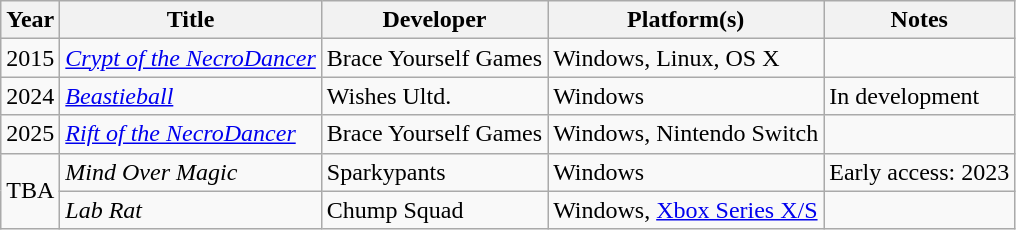<table class="wikitable">
<tr>
<th>Year</th>
<th>Title</th>
<th>Developer</th>
<th>Platform(s)</th>
<th>Notes</th>
</tr>
<tr>
<td>2015</td>
<td><em><a href='#'>Crypt of the NecroDancer</a></em></td>
<td>Brace Yourself Games</td>
<td>Windows, Linux, OS X</td>
</tr>
<tr>
<td>2024</td>
<td><em><a href='#'>Beastieball</a></em></td>
<td>Wishes Ultd.</td>
<td>Windows</td>
<td>In development</td>
</tr>
<tr>
<td>2025</td>
<td><em><a href='#'>Rift of the NecroDancer</a></em></td>
<td>Brace Yourself Games</td>
<td>Windows, Nintendo Switch</td>
</tr>
<tr>
<td rowspan="2">TBA</td>
<td><em>Mind Over Magic</em></td>
<td>Sparkypants</td>
<td>Windows</td>
<td>Early access: 2023</td>
</tr>
<tr>
<td><em>Lab Rat</em></td>
<td>Chump Squad</td>
<td>Windows, <a href='#'>Xbox Series X/S</a></td>
<td></td>
</tr>
</table>
